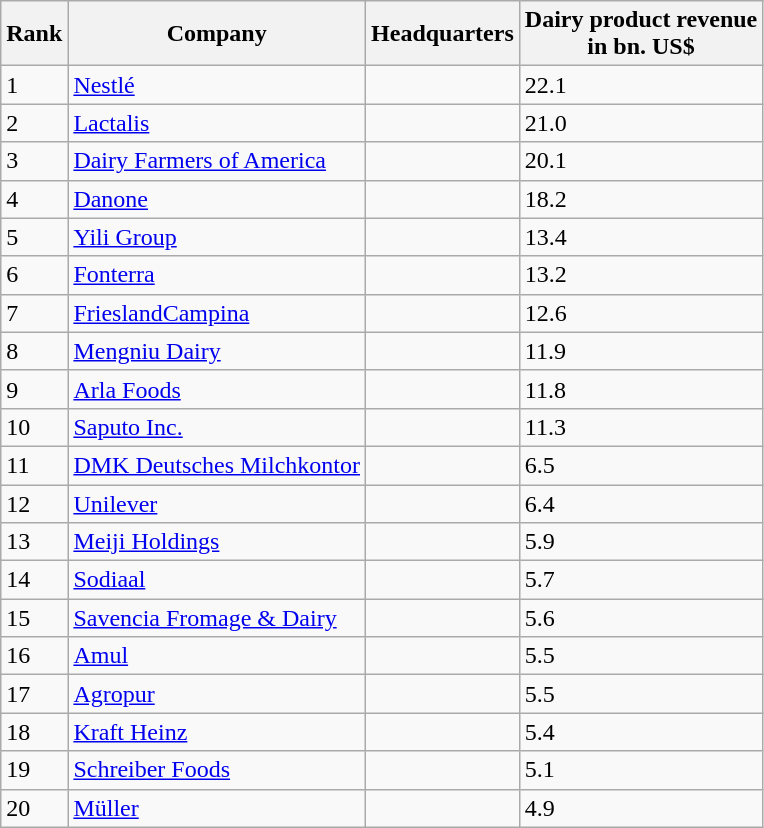<table class="wikitable">
<tr>
<th>Rank</th>
<th>Company</th>
<th>Headquarters</th>
<th>Dairy product revenue <br>in bn. US$</th>
</tr>
<tr>
<td>1</td>
<td><a href='#'>Nestlé</a></td>
<td></td>
<td>22.1</td>
</tr>
<tr>
<td>2</td>
<td><a href='#'>Lactalis</a></td>
<td></td>
<td>21.0</td>
</tr>
<tr>
<td>3</td>
<td><a href='#'>Dairy Farmers of America</a></td>
<td></td>
<td>20.1</td>
</tr>
<tr>
<td>4</td>
<td><a href='#'>Danone</a></td>
<td></td>
<td>18.2</td>
</tr>
<tr>
<td>5</td>
<td><a href='#'>Yili Group</a></td>
<td></td>
<td>13.4</td>
</tr>
<tr>
<td>6</td>
<td><a href='#'>Fonterra</a></td>
<td></td>
<td>13.2</td>
</tr>
<tr>
<td>7</td>
<td><a href='#'>FrieslandCampina</a></td>
<td></td>
<td>12.6</td>
</tr>
<tr>
<td>8</td>
<td><a href='#'>Mengniu Dairy</a></td>
<td></td>
<td>11.9</td>
</tr>
<tr>
<td>9</td>
<td><a href='#'>Arla Foods</a></td>
<td></td>
<td>11.8</td>
</tr>
<tr>
<td>10</td>
<td><a href='#'>Saputo Inc.</a></td>
<td></td>
<td>11.3</td>
</tr>
<tr>
<td>11</td>
<td><a href='#'>DMK Deutsches Milchkontor</a></td>
<td></td>
<td>6.5</td>
</tr>
<tr>
<td>12</td>
<td><a href='#'>Unilever</a></td>
<td></td>
<td>6.4</td>
</tr>
<tr>
<td>13</td>
<td><a href='#'>Meiji Holdings</a></td>
<td></td>
<td>5.9</td>
</tr>
<tr>
<td>14</td>
<td><a href='#'>Sodiaal</a></td>
<td></td>
<td>5.7</td>
</tr>
<tr>
<td>15</td>
<td><a href='#'>Savencia Fromage & Dairy</a></td>
<td></td>
<td>5.6</td>
</tr>
<tr>
<td>16</td>
<td><a href='#'>Amul</a></td>
<td></td>
<td>5.5</td>
</tr>
<tr>
<td>17</td>
<td><a href='#'>Agropur</a></td>
<td></td>
<td>5.5</td>
</tr>
<tr>
<td>18</td>
<td><a href='#'>Kraft Heinz</a></td>
<td></td>
<td>5.4</td>
</tr>
<tr>
<td>19</td>
<td><a href='#'>Schreiber Foods</a></td>
<td></td>
<td>5.1</td>
</tr>
<tr>
<td>20</td>
<td><a href='#'>Müller</a></td>
<td></td>
<td>4.9</td>
</tr>
</table>
